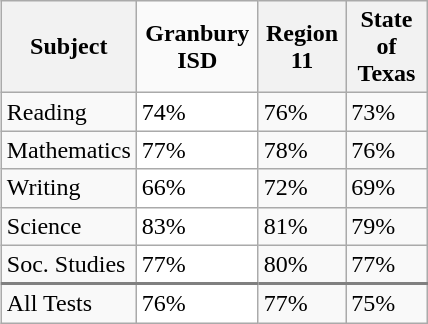<table class="wikitable" style="float:right; margin-left: 15px; width: 285px;">
<tr>
<th>Subject</th>
<th style="background:#fafafa;">Granbury ISD</th>
<th>Region 11</th>
<th>State of Texas</th>
</tr>
<tr>
<td>Reading</td>
<td style="background:#fff;">74%</td>
<td>76%</td>
<td>73%</td>
</tr>
<tr>
<td>Mathematics</td>
<td style="background:#fff;">77%</td>
<td>78%</td>
<td>76%</td>
</tr>
<tr>
<td>Writing</td>
<td style="background:#fff;">66%</td>
<td>72%</td>
<td>69%</td>
</tr>
<tr>
<td>Science</td>
<td style="background:#fff;">83%</td>
<td>81%</td>
<td>79%</td>
</tr>
<tr>
<td style="border-bottom:2px solid gray;">Soc. Studies</td>
<td style="border-bottom:2px solid gray; background:#fff;">77%</td>
<td style="border-bottom:2px solid gray;">80%</td>
<td style="border-bottom:2px solid gray;">77%</td>
</tr>
<tr>
<td>All Tests</td>
<td style="background:#fff;">76%</td>
<td>77%</td>
<td>75%</td>
</tr>
</table>
